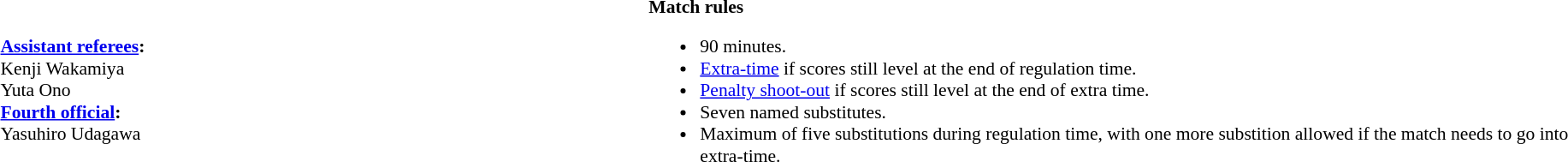<table style="width:100%;font-size:90%">
<tr>
<td><br><strong><a href='#'>Assistant referees</a>:</strong>
<br>Kenji Wakamiya
<br>Yuta Ono
<br><strong><a href='#'>Fourth official</a>:</strong>
<br>Yasuhiro Udagawa</td>
<td style="width:60%; vertical-align:top;"><br><strong>Match rules</strong><ul><li>90 minutes.</li><li><a href='#'>Extra-time</a> if scores still level at the end of regulation time.</li><li><a href='#'>Penalty shoot-out</a> if scores still level at the end of extra time.</li><li>Seven named substitutes.</li><li>Maximum of five substitutions during regulation time, with one more substition allowed if the match needs to go into extra-time.</li></ul></td>
</tr>
</table>
